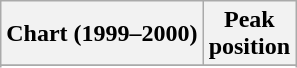<table class="wikitable sortable plainrowheaders" style="text-align:center;">
<tr>
<th scope="col">Chart (1999–2000)</th>
<th scope="col">Peak<br>position</th>
</tr>
<tr>
</tr>
<tr>
</tr>
<tr>
</tr>
<tr>
</tr>
</table>
